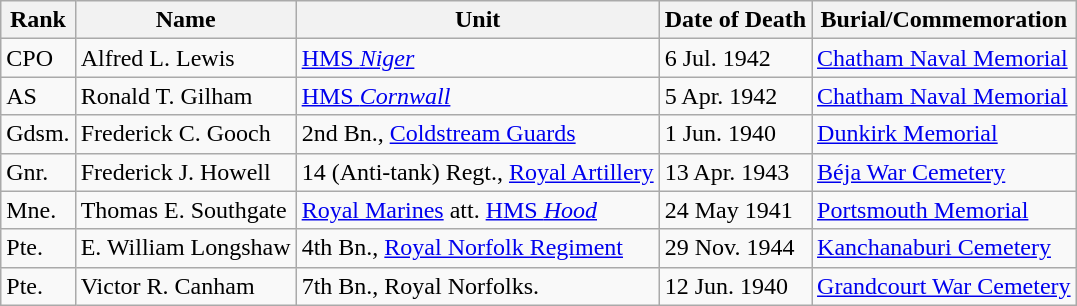<table class="wikitable">
<tr>
<th>Rank</th>
<th>Name</th>
<th>Unit</th>
<th>Date of Death</th>
<th>Burial/Commemoration</th>
</tr>
<tr>
<td>CPO</td>
<td>Alfred L. Lewis</td>
<td><a href='#'>HMS <em>Niger</em></a></td>
<td>6 Jul. 1942</td>
<td><a href='#'>Chatham Naval Memorial</a></td>
</tr>
<tr>
<td>AS</td>
<td>Ronald T. Gilham</td>
<td><a href='#'>HMS <em>Cornwall</em></a></td>
<td>5 Apr. 1942</td>
<td><a href='#'>Chatham Naval Memorial</a></td>
</tr>
<tr>
<td>Gdsm.</td>
<td>Frederick C. Gooch</td>
<td>2nd Bn., <a href='#'>Coldstream Guards</a></td>
<td>1 Jun. 1940</td>
<td><a href='#'>Dunkirk Memorial</a></td>
</tr>
<tr>
<td>Gnr.</td>
<td>Frederick J. Howell</td>
<td>14 (Anti-tank) Regt., <a href='#'>Royal Artillery</a></td>
<td>13 Apr. 1943</td>
<td><a href='#'>Béja War Cemetery</a></td>
</tr>
<tr>
<td>Mne.</td>
<td>Thomas E. Southgate</td>
<td><a href='#'>Royal Marines</a> att. <a href='#'>HMS <em>Hood</em></a></td>
<td>24 May 1941</td>
<td><a href='#'>Portsmouth Memorial</a></td>
</tr>
<tr>
<td>Pte.</td>
<td>E. William Longshaw</td>
<td>4th Bn., <a href='#'>Royal Norfolk Regiment</a></td>
<td>29 Nov. 1944</td>
<td><a href='#'>Kanchanaburi Cemetery</a></td>
</tr>
<tr>
<td>Pte.</td>
<td>Victor R. Canham</td>
<td>7th Bn., Royal Norfolks.</td>
<td>12 Jun. 1940</td>
<td><a href='#'>Grandcourt War Cemetery</a></td>
</tr>
</table>
